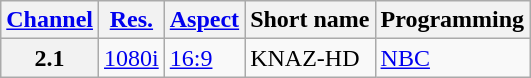<table class="wikitable">
<tr>
<th scope = "col"><a href='#'>Channel</a></th>
<th scope = "col"><a href='#'>Res.</a></th>
<th scope = "col"><a href='#'>Aspect</a></th>
<th scope = "col">Short name</th>
<th scope = "col">Programming</th>
</tr>
<tr>
<th scope="row">2.1</th>
<td><a href='#'>1080i</a></td>
<td> <a href='#'>16:9</a></td>
<td>KNAZ-HD</td>
<td><a href='#'>NBC</a><br></td>
</tr>
</table>
